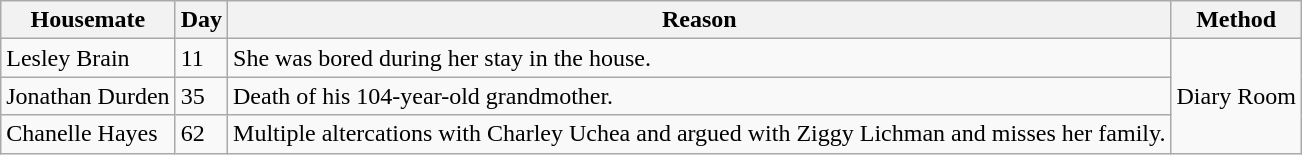<table class="wikitable">
<tr>
<th>Housemate</th>
<th>Day</th>
<th>Reason</th>
<th>Method</th>
</tr>
<tr>
<td>Lesley Brain</td>
<td>11</td>
<td>She was bored during her stay in the house.</td>
<td rowspan="3">Diary Room</td>
</tr>
<tr>
<td>Jonathan Durden</td>
<td>35</td>
<td>Death of his 104-year-old grandmother.</td>
</tr>
<tr>
<td>Chanelle Hayes</td>
<td>62</td>
<td>Multiple altercations with Charley Uchea and argued with Ziggy Lichman and misses her family.</td>
</tr>
</table>
